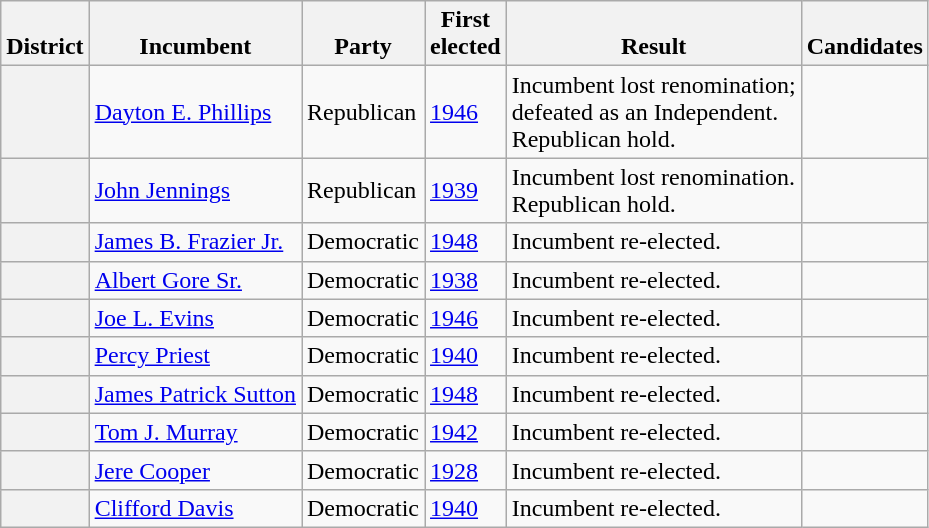<table class=wikitable>
<tr valign=bottom>
<th>District</th>
<th>Incumbent</th>
<th>Party</th>
<th>First<br>elected</th>
<th>Result</th>
<th>Candidates</th>
</tr>
<tr>
<th></th>
<td><a href='#'>Dayton E. Phillips</a></td>
<td>Republican</td>
<td><a href='#'>1946</a></td>
<td>Incumbent lost renomination;<br>defeated as an Independent.<br>Republican hold.</td>
<td nowrap></td>
</tr>
<tr>
<th></th>
<td><a href='#'>John Jennings</a></td>
<td>Republican</td>
<td><a href='#'>1939</a></td>
<td>Incumbent lost renomination.<br>Republican hold.</td>
<td nowrap></td>
</tr>
<tr>
<th></th>
<td><a href='#'>James B. Frazier Jr.</a></td>
<td>Democratic</td>
<td><a href='#'>1948</a></td>
<td>Incumbent re-elected.</td>
<td nowrap></td>
</tr>
<tr>
<th></th>
<td><a href='#'>Albert Gore Sr.</a></td>
<td>Democratic</td>
<td><a href='#'>1938</a></td>
<td>Incumbent re-elected.</td>
<td nowrap></td>
</tr>
<tr>
<th></th>
<td><a href='#'>Joe L. Evins</a></td>
<td>Democratic</td>
<td><a href='#'>1946</a></td>
<td>Incumbent re-elected.</td>
<td nowrap></td>
</tr>
<tr>
<th></th>
<td><a href='#'>Percy Priest</a></td>
<td>Democratic</td>
<td><a href='#'>1940</a></td>
<td>Incumbent re-elected.</td>
<td nowrap></td>
</tr>
<tr>
<th></th>
<td><a href='#'>James Patrick Sutton</a></td>
<td>Democratic</td>
<td><a href='#'>1948</a></td>
<td>Incumbent re-elected.</td>
<td nowrap></td>
</tr>
<tr>
<th></th>
<td><a href='#'>Tom J. Murray</a></td>
<td>Democratic</td>
<td><a href='#'>1942</a></td>
<td>Incumbent re-elected.</td>
<td nowrap></td>
</tr>
<tr>
<th></th>
<td><a href='#'>Jere Cooper</a></td>
<td>Democratic</td>
<td><a href='#'>1928</a></td>
<td>Incumbent re-elected.</td>
<td nowrap></td>
</tr>
<tr>
<th></th>
<td><a href='#'>Clifford Davis</a></td>
<td>Democratic</td>
<td><a href='#'>1940</a></td>
<td>Incumbent re-elected.</td>
<td nowrap></td>
</tr>
</table>
